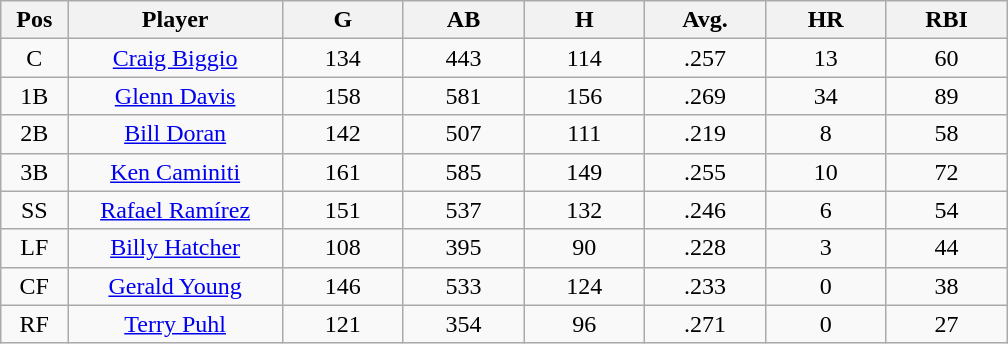<table class="wikitable sortable">
<tr>
<th bgcolor="#DDDDFF" width="5%">Pos</th>
<th bgcolor="#DDDDFF" width="16%">Player</th>
<th bgcolor="#DDDDFF" width="9%">G</th>
<th bgcolor="#DDDDFF" width="9%">AB</th>
<th bgcolor="#DDDDFF" width="9%">H</th>
<th bgcolor="#DDDDFF" width="9%">Avg.</th>
<th bgcolor="#DDDDFF" width="9%">HR</th>
<th bgcolor="#DDDDFF" width="9%">RBI</th>
</tr>
<tr align="center">
<td>C</td>
<td><a href='#'>Craig Biggio</a></td>
<td>134</td>
<td>443</td>
<td>114</td>
<td>.257</td>
<td>13</td>
<td>60</td>
</tr>
<tr align="center">
<td>1B</td>
<td><a href='#'>Glenn Davis</a></td>
<td>158</td>
<td>581</td>
<td>156</td>
<td>.269</td>
<td>34</td>
<td>89</td>
</tr>
<tr align="center">
<td>2B</td>
<td><a href='#'>Bill Doran</a></td>
<td>142</td>
<td>507</td>
<td>111</td>
<td>.219</td>
<td>8</td>
<td>58</td>
</tr>
<tr align="center">
<td>3B</td>
<td><a href='#'>Ken Caminiti</a></td>
<td>161</td>
<td>585</td>
<td>149</td>
<td>.255</td>
<td>10</td>
<td>72</td>
</tr>
<tr align="center">
<td>SS</td>
<td><a href='#'>Rafael Ramírez</a></td>
<td>151</td>
<td>537</td>
<td>132</td>
<td>.246</td>
<td>6</td>
<td>54</td>
</tr>
<tr align="center">
<td>LF</td>
<td><a href='#'>Billy Hatcher</a></td>
<td>108</td>
<td>395</td>
<td>90</td>
<td>.228</td>
<td>3</td>
<td>44</td>
</tr>
<tr align="center">
<td>CF</td>
<td><a href='#'>Gerald Young</a></td>
<td>146</td>
<td>533</td>
<td>124</td>
<td>.233</td>
<td>0</td>
<td>38</td>
</tr>
<tr align="center">
<td>RF</td>
<td><a href='#'>Terry Puhl</a></td>
<td>121</td>
<td>354</td>
<td>96</td>
<td>.271</td>
<td>0</td>
<td>27</td>
</tr>
</table>
